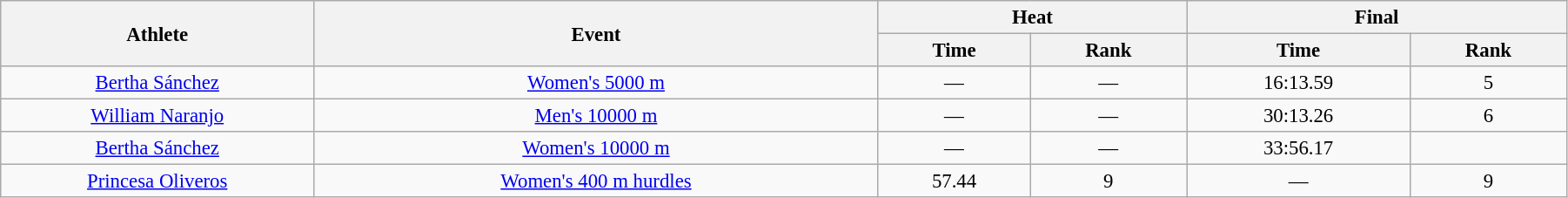<table class="wikitable" style="font-size:95%; text-align:center;" width="95%">
<tr>
<th rowspan="2">Athlete</th>
<th rowspan="2">Event</th>
<th colspan="2">Heat</th>
<th colspan="2">Final</th>
</tr>
<tr>
<th>Time</th>
<th>Rank</th>
<th>Time</th>
<th>Rank</th>
</tr>
<tr>
<td width=20%><a href='#'>Bertha Sánchez</a></td>
<td><a href='#'>Women's 5000 m</a></td>
<td>—</td>
<td>—</td>
<td>16:13.59</td>
<td>5</td>
</tr>
<tr>
<td width=20%><a href='#'>William Naranjo</a></td>
<td><a href='#'>Men's 10000 m</a></td>
<td>—</td>
<td>—</td>
<td>30:13.26</td>
<td>6</td>
</tr>
<tr>
<td width=20%><a href='#'>Bertha Sánchez</a></td>
<td><a href='#'>Women's 10000 m</a></td>
<td>—</td>
<td>—</td>
<td>33:56.17</td>
<td></td>
</tr>
<tr>
<td width=20%><a href='#'>Princesa Oliveros</a></td>
<td><a href='#'>Women's 400 m hurdles</a></td>
<td>57.44</td>
<td>9</td>
<td>—</td>
<td>9</td>
</tr>
</table>
